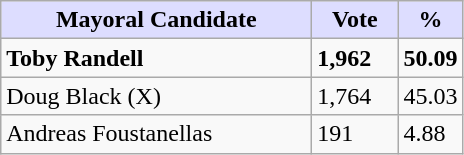<table class="wikitable">
<tr>
<th style="background:#ddf; width:200px;">Mayoral Candidate</th>
<th style="background:#ddf; width:50px;">Vote</th>
<th style="background:#ddf; width:30px;">%</th>
</tr>
<tr>
<td><strong>Toby Randell</strong></td>
<td><strong>1,962</strong></td>
<td><strong>50.09</strong></td>
</tr>
<tr>
<td>Doug Black (X)</td>
<td>1,764</td>
<td>45.03</td>
</tr>
<tr>
<td>Andreas Foustanellas</td>
<td>191</td>
<td>4.88</td>
</tr>
</table>
